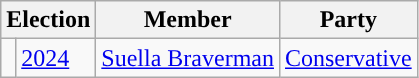<table class="wikitable">
<tr>
<th colspan="2">Election</th>
<th>Member</th>
<th>Party</th>
</tr>
<tr>
<td style="color:inherit;background-color: "></td>
<td><a href='#'>2024</a></td>
<td><a href='#'>Suella Braverman</a></td>
<td><a href='#'>Conservative</a></td>
</tr>
</table>
